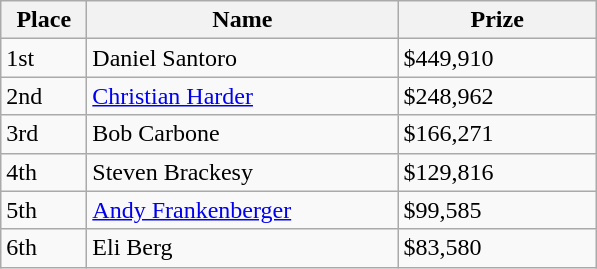<table class="wikitable">
<tr>
<th style="width:50px;">Place</th>
<th style="width:200px;">Name</th>
<th style="width:125px;">Prize</th>
</tr>
<tr>
<td>1st</td>
<td> Daniel Santoro</td>
<td>$449,910</td>
</tr>
<tr>
<td>2nd</td>
<td> <a href='#'>Christian Harder</a></td>
<td>$248,962</td>
</tr>
<tr>
<td>3rd</td>
<td> Bob Carbone</td>
<td>$166,271</td>
</tr>
<tr>
<td>4th</td>
<td> Steven Brackesy</td>
<td>$129,816</td>
</tr>
<tr>
<td>5th</td>
<td> <a href='#'>Andy Frankenberger</a></td>
<td>$99,585</td>
</tr>
<tr>
<td>6th</td>
<td> Eli Berg</td>
<td>$83,580</td>
</tr>
</table>
